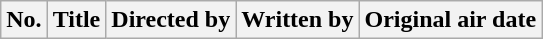<table class="wikitable plainrowheaders" style="background:#fff;">
<tr>
<th style="background:#;">No.</th>
<th style="background:#;">Title</th>
<th style="background:#;">Directed by</th>
<th style="background:#;">Written by</th>
<th style="background:#;">Original air date<br>











</th>
</tr>
</table>
